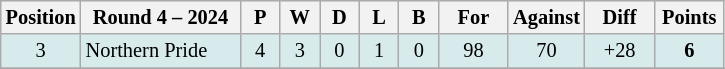<table class="wikitable" style="text-align:center; font-size:85%;">
<tr style="background: #d7ebed;">
<th width="40" abbr="Position">Position</th>
<th width="100">Round 4 – 2024</th>
<th width="20" abbr="Played">P</th>
<th width="20" abbr="Won">W</th>
<th width="20" abbr="Drawn">D</th>
<th width="20" abbr="Lost">L</th>
<th width="20" abbr="Bye">B</th>
<th width="40" abbr="Points for">For</th>
<th width="40" abbr="Points against">Against</th>
<th width="40" abbr="Points difference">Diff</th>
<th width="40" abbr="Points">Points</th>
</tr>
<tr style="background: #d7ebed;">
<td>3</td>
<td style="text-align:left;"> Northern Pride</td>
<td>4</td>
<td>3</td>
<td>0</td>
<td>1</td>
<td>0</td>
<td>98</td>
<td>70</td>
<td>+28</td>
<td><strong>6</strong></td>
</tr>
<tr>
</tr>
</table>
